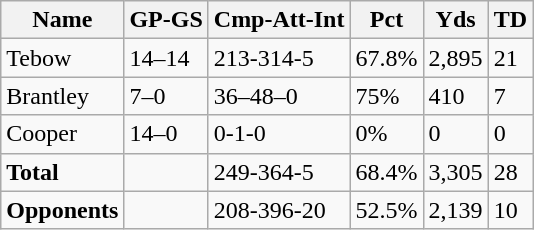<table class="wikitable" style="white-space:nowrap">
<tr>
<th>Name</th>
<th>GP-GS</th>
<th>Cmp-Att-Int</th>
<th>Pct</th>
<th>Yds</th>
<th>TD</th>
</tr>
<tr>
<td>Tebow</td>
<td>14–14</td>
<td>213-314-5</td>
<td>67.8%</td>
<td>2,895</td>
<td>21</td>
</tr>
<tr>
<td>Brantley</td>
<td>7–0</td>
<td>36–48–0</td>
<td>75%</td>
<td>410</td>
<td>7</td>
</tr>
<tr>
<td>Cooper</td>
<td>14–0</td>
<td>0-1-0</td>
<td>0%</td>
<td>0</td>
<td>0</td>
</tr>
<tr>
<td><strong>Total</strong></td>
<td></td>
<td>249-364-5</td>
<td>68.4%</td>
<td>3,305</td>
<td>28</td>
</tr>
<tr>
<td><strong>Opponents</strong></td>
<td></td>
<td>208-396-20</td>
<td>52.5%</td>
<td>2,139</td>
<td>10</td>
</tr>
</table>
